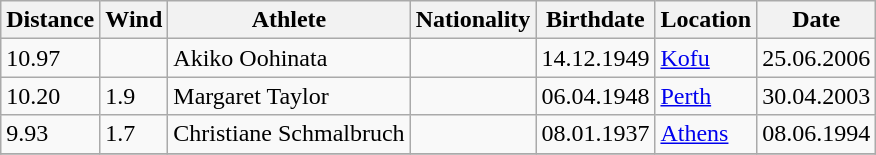<table class="wikitable">
<tr>
<th>Distance</th>
<th>Wind</th>
<th>Athlete</th>
<th>Nationality</th>
<th>Birthdate</th>
<th>Location</th>
<th>Date</th>
</tr>
<tr>
<td>10.97</td>
<td></td>
<td>Akiko Oohinata</td>
<td></td>
<td>14.12.1949</td>
<td><a href='#'>Kofu</a></td>
<td>25.06.2006</td>
</tr>
<tr>
<td>10.20</td>
<td>1.9</td>
<td>Margaret Taylor</td>
<td></td>
<td>06.04.1948</td>
<td><a href='#'>Perth</a></td>
<td>30.04.2003</td>
</tr>
<tr>
<td>9.93</td>
<td>1.7</td>
<td>Christiane Schmalbruch</td>
<td></td>
<td>08.01.1937</td>
<td><a href='#'>Athens</a></td>
<td>08.06.1994</td>
</tr>
<tr>
</tr>
</table>
